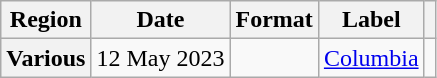<table class="wikitable plainrowheaders">
<tr>
<th>Region</th>
<th>Date</th>
<th>Format</th>
<th>Label</th>
<th></th>
</tr>
<tr>
<th scope="row">Various</th>
<td>12 May 2023</td>
<td></td>
<td><a href='#'>Columbia</a></td>
<td style="text-align:center"></td>
</tr>
</table>
